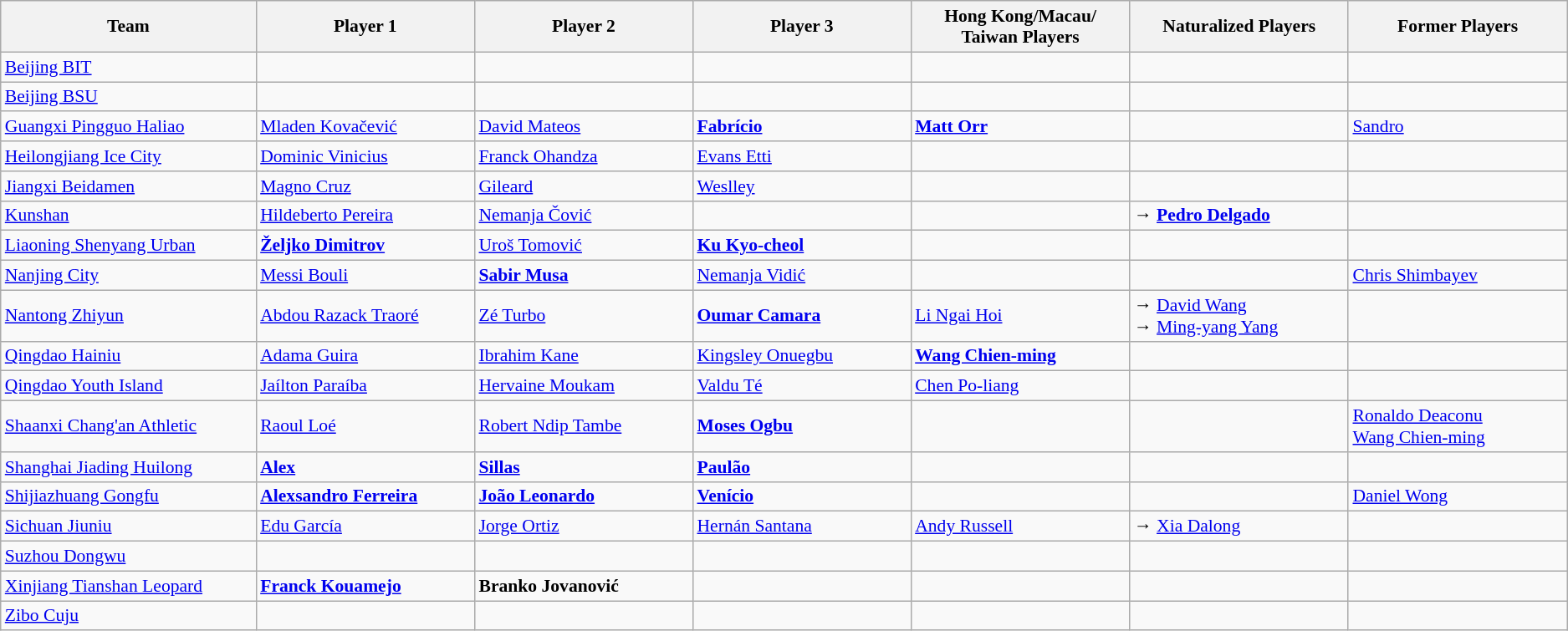<table class="wikitable" style="font-size:90%;">
<tr>
<th width="200">Team</th>
<th width="170">Player 1</th>
<th width="170">Player 2</th>
<th width="170">Player 3</th>
<th width="170">Hong Kong/Macau/<br>Taiwan Players</th>
<th width="170">Naturalized Players</th>
<th width="170">Former Players</th>
</tr>
<tr>
<td><a href='#'>Beijing BIT</a></td>
<td></td>
<td></td>
<td></td>
<td></td>
<td></td>
<td></td>
</tr>
<tr>
<td><a href='#'>Beijing BSU</a></td>
<td></td>
<td></td>
<td></td>
<td></td>
<td></td>
<td></td>
</tr>
<tr>
<td><a href='#'>Guangxi Pingguo Haliao</a></td>
<td> <a href='#'>Mladen Kovačević</a></td>
<td> <a href='#'>David Mateos</a></td>
<td> <strong><a href='#'>Fabrício</a></strong></td>
<td> <strong><a href='#'>Matt Orr</a></strong></td>
<td></td>
<td> <a href='#'>Sandro</a></td>
</tr>
<tr>
<td><a href='#'>Heilongjiang Ice City</a></td>
<td> <a href='#'>Dominic Vinicius</a></td>
<td> <a href='#'>Franck Ohandza</a></td>
<td> <a href='#'>Evans Etti</a></td>
<td></td>
<td></td>
<td></td>
</tr>
<tr>
<td><a href='#'>Jiangxi Beidamen</a></td>
<td> <a href='#'>Magno Cruz</a></td>
<td> <a href='#'>Gileard</a></td>
<td> <a href='#'>Weslley</a></td>
<td></td>
<td></td>
<td></td>
</tr>
<tr>
<td><a href='#'>Kunshan</a></td>
<td> <a href='#'>Hildeberto Pereira</a></td>
<td> <a href='#'>Nemanja Čović</a></td>
<td></td>
<td></td>
<td>→ <strong><a href='#'>Pedro Delgado</a></strong></td>
<td></td>
</tr>
<tr>
<td><a href='#'>Liaoning Shenyang Urban</a></td>
<td> <strong><a href='#'>Željko Dimitrov</a></strong></td>
<td> <a href='#'>Uroš Tomović</a></td>
<td> <strong><a href='#'>Ku Kyo-cheol</a></strong></td>
<td></td>
<td></td>
<td></td>
</tr>
<tr>
<td><a href='#'>Nanjing City</a></td>
<td> <a href='#'>Messi Bouli</a></td>
<td> <strong><a href='#'>Sabir Musa</a></strong></td>
<td> <a href='#'>Nemanja Vidić</a></td>
<td></td>
<td></td>
<td> <a href='#'>Chris Shimbayev</a></td>
</tr>
<tr>
<td><a href='#'>Nantong Zhiyun</a></td>
<td> <a href='#'>Abdou Razack Traoré</a></td>
<td> <a href='#'>Zé Turbo</a></td>
<td> <strong><a href='#'>Oumar Camara</a></strong></td>
<td> <a href='#'>Li Ngai Hoi</a></td>
<td>→ <a href='#'>David Wang</a><br>→ <a href='#'>Ming-yang Yang</a></td>
<td></td>
</tr>
<tr>
<td><a href='#'>Qingdao Hainiu</a></td>
<td> <a href='#'>Adama Guira</a></td>
<td> <a href='#'>Ibrahim Kane</a></td>
<td> <a href='#'>Kingsley Onuegbu</a></td>
<td> <strong><a href='#'>Wang Chien-ming</a></strong></td>
<td></td>
<td></td>
</tr>
<tr>
<td><a href='#'>Qingdao Youth Island</a></td>
<td> <a href='#'>Jaílton Paraíba</a></td>
<td> <a href='#'>Hervaine Moukam</a></td>
<td> <a href='#'>Valdu Té</a></td>
<td> <a href='#'>Chen Po-liang</a></td>
<td></td>
<td></td>
</tr>
<tr>
<td><a href='#'>Shaanxi Chang'an Athletic</a></td>
<td> <a href='#'>Raoul Loé</a></td>
<td> <a href='#'>Robert Ndip Tambe</a></td>
<td> <strong><a href='#'>Moses Ogbu</a></strong></td>
<td></td>
<td></td>
<td> <a href='#'>Ronaldo Deaconu</a><br> <a href='#'>Wang Chien-ming</a></td>
</tr>
<tr>
<td><a href='#'>Shanghai Jiading Huilong</a></td>
<td> <strong><a href='#'>Alex</a></strong></td>
<td> <strong><a href='#'>Sillas</a></strong></td>
<td> <strong><a href='#'>Paulão</a></strong></td>
<td></td>
<td></td>
<td></td>
</tr>
<tr>
<td><a href='#'>Shijiazhuang Gongfu</a></td>
<td> <strong><a href='#'>Alexsandro Ferreira</a></strong></td>
<td> <strong><a href='#'>João Leonardo</a></strong></td>
<td> <strong><a href='#'>Venício</a></strong></td>
<td></td>
<td></td>
<td> <a href='#'>Daniel Wong</a></td>
</tr>
<tr>
<td><a href='#'>Sichuan Jiuniu</a></td>
<td> <a href='#'>Edu García</a></td>
<td> <a href='#'>Jorge Ortiz</a></td>
<td> <a href='#'>Hernán Santana</a></td>
<td> <a href='#'>Andy Russell</a></td>
<td>→ <a href='#'>Xia Dalong</a></td>
<td></td>
</tr>
<tr>
<td><a href='#'>Suzhou Dongwu</a></td>
<td></td>
<td></td>
<td></td>
<td></td>
<td></td>
<td></td>
</tr>
<tr>
<td><a href='#'>Xinjiang Tianshan Leopard</a></td>
<td> <strong><a href='#'>Franck Kouamejo</a></strong></td>
<td> <strong>Branko Jovanović</strong></td>
<td></td>
<td></td>
<td></td>
<td></td>
</tr>
<tr>
<td><a href='#'>Zibo Cuju</a></td>
<td></td>
<td></td>
<td></td>
<td></td>
<td></td>
<td></td>
</tr>
</table>
